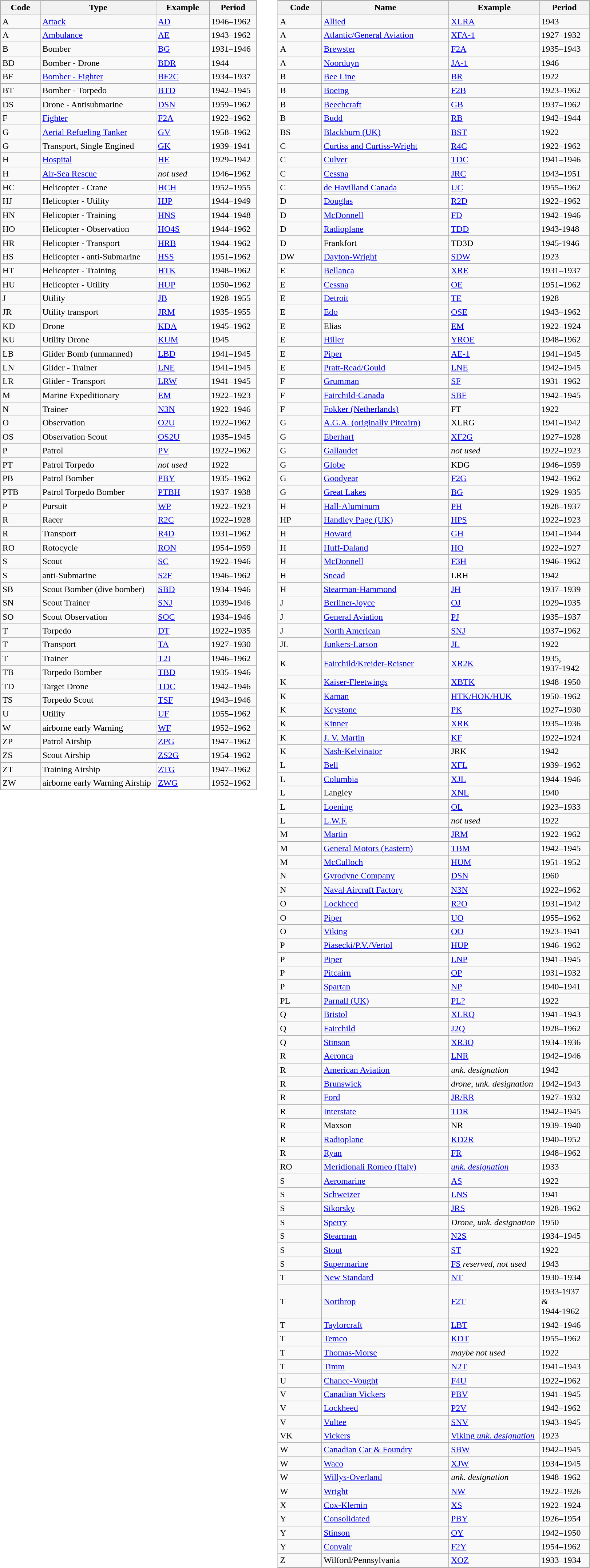<table cellspacing="20" style="width:90%">
<tr>
<td valign="top"><br><table class="wikitable sortable" border="1">
<tr>
<th width=8%>Code</th>
<th width=25%>Type</th>
<th width=8%>Example</th>
<th width=9%>Period</th>
</tr>
<tr>
<td>A</td>
<td><a href='#'>Attack</a></td>
<td><a href='#'>AD</a></td>
<td>1946–1962</td>
</tr>
<tr>
<td>A</td>
<td><a href='#'>Ambulance</a></td>
<td><a href='#'>AE</a></td>
<td>1943–1962</td>
</tr>
<tr>
<td>B</td>
<td>Bomber</td>
<td><a href='#'>BG</a></td>
<td>1931–1946</td>
</tr>
<tr>
<td>BD</td>
<td>Bomber - Drone</td>
<td><a href='#'>BDR</a></td>
<td>1944</td>
</tr>
<tr>
<td>BF</td>
<td><a href='#'>Bomber - Fighter</a></td>
<td><a href='#'>BF2C</a></td>
<td>1934–1937</td>
</tr>
<tr>
<td>BT</td>
<td>Bomber - Torpedo</td>
<td><a href='#'>BTD</a></td>
<td>1942–1945</td>
</tr>
<tr>
<td>DS</td>
<td>Drone - Antisubmarine</td>
<td><a href='#'>DSN</a></td>
<td>1959–1962</td>
</tr>
<tr>
<td>F</td>
<td><a href='#'>Fighter</a></td>
<td><a href='#'>F2A</a></td>
<td>1922–1962</td>
</tr>
<tr>
<td>G</td>
<td><a href='#'>Aerial Refueling Tanker</a></td>
<td><a href='#'>GV</a></td>
<td>1958–1962</td>
</tr>
<tr>
<td>G</td>
<td>Transport, Single Engined</td>
<td><a href='#'>GK</a></td>
<td>1939–1941</td>
</tr>
<tr>
<td>H</td>
<td><a href='#'>Hospital</a></td>
<td><a href='#'>HE</a></td>
<td>1929–1942</td>
</tr>
<tr>
<td>H</td>
<td><a href='#'>Air-Sea Rescue</a></td>
<td><em>not used</em></td>
<td>1946–1962</td>
</tr>
<tr>
<td>HC</td>
<td>Helicopter - Crane</td>
<td><a href='#'>HCH</a></td>
<td>1952–1955</td>
</tr>
<tr>
<td>HJ</td>
<td>Helicopter - Utility</td>
<td><a href='#'>HJP</a></td>
<td>1944–1949</td>
</tr>
<tr>
<td>HN</td>
<td>Helicopter - Training</td>
<td><a href='#'>HNS</a></td>
<td>1944–1948</td>
</tr>
<tr>
<td>HO</td>
<td>Helicopter - Observation</td>
<td><a href='#'>HO4S</a></td>
<td>1944–1962</td>
</tr>
<tr>
<td>HR</td>
<td>Helicopter - Transport</td>
<td><a href='#'>HRB</a></td>
<td>1944–1962</td>
</tr>
<tr>
<td>HS</td>
<td>Helicopter - anti-Submarine</td>
<td><a href='#'>HSS</a></td>
<td>1951–1962</td>
</tr>
<tr>
<td>HT</td>
<td>Helicopter - Training</td>
<td><a href='#'>HTK</a></td>
<td>1948–1962</td>
</tr>
<tr>
<td>HU</td>
<td>Helicopter - Utility</td>
<td><a href='#'>HUP</a></td>
<td>1950–1962</td>
</tr>
<tr>
<td>J</td>
<td>Utility</td>
<td><a href='#'>JB</a></td>
<td>1928–1955</td>
</tr>
<tr>
<td>JR</td>
<td>Utility transport</td>
<td><a href='#'>JRM</a></td>
<td>1935–1955</td>
</tr>
<tr>
<td>KD</td>
<td>Drone</td>
<td><a href='#'>KDA</a></td>
<td>1945–1962</td>
</tr>
<tr>
<td>KU</td>
<td>Utility Drone</td>
<td><a href='#'>KUM</a></td>
<td>1945</td>
</tr>
<tr>
<td>LB</td>
<td>Glider Bomb (unmanned)</td>
<td><a href='#'>LBD</a></td>
<td>1941–1945</td>
</tr>
<tr>
<td>LN</td>
<td>Glider - Trainer</td>
<td><a href='#'>LNE</a></td>
<td>1941–1945</td>
</tr>
<tr>
<td>LR</td>
<td>Glider - Transport</td>
<td><a href='#'>LRW</a></td>
<td>1941–1945</td>
</tr>
<tr>
<td>M</td>
<td>Marine Expeditionary</td>
<td><a href='#'>EM</a></td>
<td>1922–1923</td>
</tr>
<tr>
<td>N</td>
<td>Trainer</td>
<td><a href='#'>N3N</a></td>
<td>1922–1946</td>
</tr>
<tr>
<td>O</td>
<td>Observation</td>
<td><a href='#'>O2U</a></td>
<td>1922–1962</td>
</tr>
<tr>
<td>OS</td>
<td>Observation Scout</td>
<td><a href='#'>OS2U</a></td>
<td>1935–1945</td>
</tr>
<tr>
<td>P</td>
<td>Patrol</td>
<td><a href='#'>PV</a></td>
<td>1922–1962</td>
</tr>
<tr>
<td>PT</td>
<td>Patrol Torpedo</td>
<td><em>not used</em></td>
<td>1922</td>
</tr>
<tr>
<td>PB</td>
<td>Patrol Bomber</td>
<td><a href='#'>PBY</a></td>
<td>1935–1962</td>
</tr>
<tr>
<td>PTB</td>
<td>Patrol Torpedo Bomber</td>
<td><a href='#'>PTBH</a></td>
<td>1937–1938</td>
</tr>
<tr>
<td>P</td>
<td>Pursuit</td>
<td><a href='#'>WP</a></td>
<td>1922–1923</td>
</tr>
<tr>
<td>R</td>
<td>Racer</td>
<td><a href='#'>R2C</a></td>
<td>1922–1928</td>
</tr>
<tr>
<td>R</td>
<td>Transport</td>
<td><a href='#'>R4D</a></td>
<td>1931–1962</td>
</tr>
<tr>
<td>RO</td>
<td>Rotocycle</td>
<td><a href='#'>RON</a></td>
<td>1954–1959</td>
</tr>
<tr>
<td>S</td>
<td>Scout</td>
<td><a href='#'>SC</a></td>
<td>1922–1946</td>
</tr>
<tr>
<td>S</td>
<td>anti-Submarine</td>
<td><a href='#'>S2F</a></td>
<td>1946–1962</td>
</tr>
<tr>
<td>SB</td>
<td>Scout Bomber (dive bomber)</td>
<td><a href='#'>SBD</a></td>
<td>1934–1946</td>
</tr>
<tr>
<td>SN</td>
<td>Scout Trainer</td>
<td><a href='#'>SNJ</a></td>
<td>1939–1946</td>
</tr>
<tr>
<td>SO</td>
<td>Scout Observation</td>
<td><a href='#'>SOC</a></td>
<td>1934–1946</td>
</tr>
<tr>
<td>T</td>
<td>Torpedo</td>
<td><a href='#'>DT</a></td>
<td>1922–1935</td>
</tr>
<tr>
<td>T</td>
<td>Transport</td>
<td><a href='#'>TA</a></td>
<td>1927–1930</td>
</tr>
<tr>
<td>T</td>
<td>Trainer</td>
<td><a href='#'>T2J</a></td>
<td>1946–1962</td>
</tr>
<tr>
<td>TB</td>
<td>Torpedo Bomber</td>
<td><a href='#'>TBD</a></td>
<td>1935–1946</td>
</tr>
<tr>
<td>TD</td>
<td>Target Drone</td>
<td><a href='#'>TDC</a></td>
<td>1942–1946</td>
</tr>
<tr>
<td>TS</td>
<td>Torpedo Scout</td>
<td><a href='#'>TSF</a></td>
<td>1943–1946</td>
</tr>
<tr>
<td>U</td>
<td>Utility</td>
<td><a href='#'>UF</a></td>
<td>1955–1962</td>
</tr>
<tr>
<td>W</td>
<td>airborne early Warning</td>
<td><a href='#'>WF</a></td>
<td>1952–1962</td>
</tr>
<tr>
<td>ZP</td>
<td>Patrol Airship</td>
<td><a href='#'>ZPG</a></td>
<td>1947–1962</td>
</tr>
<tr>
<td>ZS</td>
<td>Scout Airship</td>
<td><a href='#'>ZS2G</a></td>
<td>1954–1962</td>
</tr>
<tr>
<td>ZT</td>
<td>Training Airship</td>
<td><a href='#'>ZTG</a></td>
<td>1947–1962</td>
</tr>
<tr>
<td>ZW</td>
<td>airborne early Warning Airship</td>
<td><a href='#'>ZWG</a></td>
<td>1952–1962</td>
</tr>
</table>
</td>
<td valign="top"><br><table class="wikitable sortable" border="1">
<tr>
<th scope="col" style="width:8%">Code</th>
<th scope="col" style="width:20%">Name</th>
<th scope="col" style="width:11%">Example</th>
<th scope="col" style="width:9%">Period</th>
</tr>
<tr>
<td>A</td>
<td><a href='#'>Allied</a></td>
<td><a href='#'>XLRA</a></td>
<td>1943</td>
</tr>
<tr>
<td>A</td>
<td><a href='#'>Atlantic/General Aviation</a></td>
<td><a href='#'>XFA-1</a></td>
<td>1927–1932</td>
</tr>
<tr>
<td>A</td>
<td><a href='#'>Brewster</a></td>
<td><a href='#'>F2A</a></td>
<td>1935–1943</td>
</tr>
<tr>
<td>A</td>
<td><a href='#'>Noorduyn</a></td>
<td><a href='#'>JA-1</a></td>
<td>1946</td>
</tr>
<tr>
<td>B</td>
<td><a href='#'>Bee Line</a></td>
<td><a href='#'>BR</a></td>
<td>1922</td>
</tr>
<tr>
<td>B</td>
<td><a href='#'>Boeing</a></td>
<td><a href='#'>F2B</a></td>
<td>1923–1962</td>
</tr>
<tr>
<td>B</td>
<td><a href='#'>Beechcraft</a></td>
<td><a href='#'>GB</a></td>
<td>1937–1962</td>
</tr>
<tr>
<td>B</td>
<td><a href='#'>Budd</a></td>
<td><a href='#'>RB</a></td>
<td>1942–1944</td>
</tr>
<tr>
<td>BS</td>
<td><a href='#'>Blackburn (UK)</a></td>
<td><a href='#'>BST</a></td>
<td>1922</td>
</tr>
<tr>
<td>C</td>
<td><a href='#'>Curtiss and Curtiss-Wright</a></td>
<td><a href='#'>R4C</a></td>
<td>1922–1962</td>
</tr>
<tr>
<td>C</td>
<td><a href='#'>Culver</a></td>
<td><a href='#'>TDC</a></td>
<td>1941–1946</td>
</tr>
<tr>
<td>C</td>
<td><a href='#'>Cessna</a></td>
<td><a href='#'>JRC</a></td>
<td>1943–1951</td>
</tr>
<tr>
<td>C</td>
<td><a href='#'>de Havilland Canada</a></td>
<td><a href='#'>UC</a></td>
<td>1955–1962</td>
</tr>
<tr>
<td>D</td>
<td><a href='#'>Douglas</a></td>
<td><a href='#'>R2D</a></td>
<td>1922–1962</td>
</tr>
<tr>
<td>D</td>
<td><a href='#'>McDonnell</a></td>
<td><a href='#'>FD</a></td>
<td>1942–1946</td>
</tr>
<tr>
<td>D</td>
<td><a href='#'>Radioplane</a></td>
<td><a href='#'>TDD</a></td>
<td>1943-1948</td>
</tr>
<tr>
<td>D</td>
<td>Frankfort</td>
<td>TD3D</td>
<td>1945-1946</td>
</tr>
<tr>
<td>DW</td>
<td><a href='#'>Dayton-Wright</a></td>
<td><a href='#'>SDW</a></td>
<td>1923</td>
</tr>
<tr>
<td>E</td>
<td><a href='#'>Bellanca</a></td>
<td><a href='#'>XRE</a></td>
<td>1931–1937</td>
</tr>
<tr>
<td>E</td>
<td><a href='#'>Cessna</a></td>
<td><a href='#'>OE</a></td>
<td>1951–1962</td>
</tr>
<tr>
<td>E</td>
<td><a href='#'>Detroit</a></td>
<td><a href='#'>TE</a></td>
<td>1928</td>
</tr>
<tr>
<td>E</td>
<td><a href='#'>Edo</a></td>
<td><a href='#'>OSE</a></td>
<td>1943–1962</td>
</tr>
<tr>
<td>E</td>
<td>Elias</td>
<td><a href='#'>EM</a></td>
<td>1922–1924</td>
</tr>
<tr>
<td>E</td>
<td><a href='#'>Hiller</a></td>
<td><a href='#'>YROE</a></td>
<td>1948–1962</td>
</tr>
<tr>
<td>E</td>
<td><a href='#'>Piper</a></td>
<td><a href='#'>AE-1</a></td>
<td>1941–1945</td>
</tr>
<tr>
<td>E</td>
<td><a href='#'>Pratt-Read/Gould</a></td>
<td><a href='#'>LNE</a></td>
<td>1942–1945</td>
</tr>
<tr>
<td>F</td>
<td><a href='#'>Grumman</a></td>
<td><a href='#'>SF</a></td>
<td>1931–1962</td>
</tr>
<tr>
<td>F</td>
<td><a href='#'>Fairchild-Canada</a></td>
<td><a href='#'>SBF</a></td>
<td>1942–1945</td>
</tr>
<tr>
<td>F</td>
<td><a href='#'>Fokker (Netherlands)</a></td>
<td>FT</td>
<td>1922</td>
</tr>
<tr>
<td>G</td>
<td><a href='#'>A.G.A. (originally Pitcairn)</a></td>
<td>XLRG</td>
<td>1941–1942</td>
</tr>
<tr>
<td>G</td>
<td><a href='#'>Eberhart</a></td>
<td><a href='#'>XF2G</a></td>
<td>1927–1928</td>
</tr>
<tr>
<td>G</td>
<td><a href='#'>Gallaudet</a></td>
<td><em>not used</em></td>
<td>1922–1923</td>
</tr>
<tr>
<td>G</td>
<td><a href='#'>Globe</a></td>
<td>KDG</td>
<td>1946–1959</td>
</tr>
<tr>
<td>G</td>
<td><a href='#'>Goodyear</a></td>
<td><a href='#'>F2G</a></td>
<td>1942–1962</td>
</tr>
<tr>
<td>G</td>
<td><a href='#'>Great Lakes</a></td>
<td><a href='#'>BG</a></td>
<td>1929–1935</td>
</tr>
<tr>
<td>H</td>
<td><a href='#'>Hall-Aluminum</a></td>
<td><a href='#'>PH</a></td>
<td>1928–1937</td>
</tr>
<tr>
<td>HP</td>
<td><a href='#'>Handley Page (UK)</a></td>
<td><a href='#'>HPS</a></td>
<td>1922–1923</td>
</tr>
<tr>
<td>H</td>
<td><a href='#'>Howard</a></td>
<td><a href='#'>GH</a></td>
<td>1941–1944</td>
</tr>
<tr>
<td>H</td>
<td><a href='#'>Huff-Daland</a></td>
<td><a href='#'>HO</a></td>
<td>1922–1927</td>
</tr>
<tr>
<td>H</td>
<td><a href='#'>McDonnell</a></td>
<td><a href='#'>F3H</a></td>
<td>1946–1962</td>
</tr>
<tr>
<td>H</td>
<td><a href='#'>Snead</a></td>
<td>LRH</td>
<td>1942</td>
</tr>
<tr>
<td>H</td>
<td><a href='#'>Stearman-Hammond</a></td>
<td><a href='#'>JH</a></td>
<td>1937–1939</td>
</tr>
<tr>
<td>J</td>
<td><a href='#'>Berliner-Joyce</a></td>
<td><a href='#'>OJ</a></td>
<td>1929–1935</td>
</tr>
<tr>
<td>J</td>
<td><a href='#'>General Aviation</a></td>
<td><a href='#'>PJ</a></td>
<td>1935–1937</td>
</tr>
<tr>
<td>J</td>
<td><a href='#'>North American</a></td>
<td><a href='#'>SNJ</a></td>
<td>1937–1962</td>
</tr>
<tr>
<td>JL</td>
<td><a href='#'>Junkers-Larson</a></td>
<td><a href='#'>JL</a></td>
<td>1922</td>
</tr>
<tr>
<td>K</td>
<td><a href='#'>Fairchild/Kreider-Reisner</a></td>
<td><a href='#'>XR2K</a></td>
<td>1935,<br>1937-1942</td>
</tr>
<tr>
<td>K</td>
<td><a href='#'>Kaiser-Fleetwings</a></td>
<td><a href='#'>XBTK</a></td>
<td>1948–1950</td>
</tr>
<tr>
<td>K</td>
<td><a href='#'>Kaman</a></td>
<td><a href='#'>HTK/HOK/HUK</a></td>
<td>1950–1962</td>
</tr>
<tr>
<td>K</td>
<td><a href='#'>Keystone</a></td>
<td><a href='#'>PK</a></td>
<td>1927–1930</td>
</tr>
<tr>
<td>K</td>
<td><a href='#'>Kinner</a></td>
<td><a href='#'>XRK</a></td>
<td>1935–1936</td>
</tr>
<tr>
<td>K</td>
<td><a href='#'>J. V. Martin</a></td>
<td><a href='#'>KF</a></td>
<td>1922–1924</td>
</tr>
<tr>
<td>K</td>
<td><a href='#'>Nash-Kelvinator</a></td>
<td>JRK</td>
<td>1942</td>
</tr>
<tr>
<td>L</td>
<td><a href='#'>Bell</a></td>
<td><a href='#'>XFL</a></td>
<td>1939–1962</td>
</tr>
<tr>
<td>L</td>
<td><a href='#'>Columbia</a></td>
<td><a href='#'>XJL</a></td>
<td>1944–1946</td>
</tr>
<tr>
<td>L</td>
<td>Langley</td>
<td><a href='#'>XNL</a></td>
<td>1940</td>
</tr>
<tr>
<td>L</td>
<td><a href='#'>Loening</a></td>
<td><a href='#'>OL</a></td>
<td>1923–1933</td>
</tr>
<tr>
<td>L</td>
<td><a href='#'>L.W.F.</a></td>
<td><em>not used</em></td>
<td>1922</td>
</tr>
<tr>
<td>M</td>
<td><a href='#'>Martin</a></td>
<td><a href='#'>JRM</a></td>
<td>1922–1962</td>
</tr>
<tr>
<td>M</td>
<td><a href='#'>General Motors (Eastern)</a></td>
<td><a href='#'>TBM</a></td>
<td>1942–1945</td>
</tr>
<tr>
<td>M</td>
<td><a href='#'>McCulloch</a></td>
<td><a href='#'>HUM</a></td>
<td>1951–1952</td>
</tr>
<tr>
<td>N</td>
<td><a href='#'>Gyrodyne Company</a></td>
<td><a href='#'>DSN</a></td>
<td>1960</td>
</tr>
<tr>
<td>N</td>
<td><a href='#'>Naval Aircraft Factory</a></td>
<td><a href='#'>N3N</a></td>
<td>1922–1962</td>
</tr>
<tr>
<td>O</td>
<td><a href='#'>Lockheed</a></td>
<td><a href='#'>R2O</a></td>
<td>1931–1942</td>
</tr>
<tr>
<td>O</td>
<td><a href='#'>Piper</a></td>
<td><a href='#'>UO</a></td>
<td>1955–1962</td>
</tr>
<tr>
<td>O</td>
<td><a href='#'>Viking</a></td>
<td><a href='#'>OO</a></td>
<td>1923–1941</td>
</tr>
<tr>
<td>P</td>
<td><a href='#'>Piasecki/P.V./Vertol</a></td>
<td><a href='#'>HUP</a></td>
<td>1946–1962</td>
</tr>
<tr>
<td>P</td>
<td><a href='#'>Piper</a></td>
<td><a href='#'>LNP</a></td>
<td>1941–1945</td>
</tr>
<tr>
<td>P</td>
<td><a href='#'>Pitcairn</a></td>
<td><a href='#'>OP</a></td>
<td>1931–1932</td>
</tr>
<tr>
<td>P</td>
<td><a href='#'>Spartan</a></td>
<td><a href='#'>NP</a></td>
<td>1940–1941</td>
</tr>
<tr>
<td>PL</td>
<td><a href='#'>Parnall (UK)</a></td>
<td><a href='#'>PL?</a></td>
<td>1922</td>
</tr>
<tr>
<td>Q</td>
<td><a href='#'>Bristol</a></td>
<td><a href='#'>XLRQ</a></td>
<td>1941–1943</td>
</tr>
<tr>
<td>Q</td>
<td><a href='#'>Fairchild</a></td>
<td><a href='#'>J2Q</a></td>
<td>1928–1962</td>
</tr>
<tr>
<td>Q</td>
<td><a href='#'>Stinson</a></td>
<td><a href='#'>XR3Q</a></td>
<td>1934–1936</td>
</tr>
<tr>
<td>R</td>
<td><a href='#'>Aeronca</a></td>
<td><a href='#'>LNR</a></td>
<td>1942–1946</td>
</tr>
<tr>
<td>R</td>
<td><a href='#'>American Aviation</a></td>
<td><em>unk. designation</em></td>
<td>1942</td>
</tr>
<tr>
<td>R</td>
<td><a href='#'>Brunswick</a></td>
<td><em>drone, unk. designation</em></td>
<td>1942–1943</td>
</tr>
<tr>
<td>R</td>
<td><a href='#'>Ford</a></td>
<td><a href='#'>JR/RR</a></td>
<td>1927–1932</td>
</tr>
<tr>
<td>R</td>
<td><a href='#'>Interstate</a></td>
<td><a href='#'>TDR</a></td>
<td>1942–1945</td>
</tr>
<tr>
<td>R</td>
<td>Maxson</td>
<td>NR</td>
<td>1939–1940</td>
</tr>
<tr>
<td>R</td>
<td><a href='#'>Radioplane</a></td>
<td><a href='#'>KD2R</a></td>
<td>1940–1952</td>
</tr>
<tr>
<td>R</td>
<td><a href='#'>Ryan</a></td>
<td><a href='#'>FR</a></td>
<td>1948–1962</td>
</tr>
<tr>
<td>RO</td>
<td><a href='#'>Meridionali Romeo (Italy)</a></td>
<td><a href='#'><em>unk. designation</em></a></td>
<td>1933</td>
</tr>
<tr>
<td>S</td>
<td><a href='#'>Aeromarine</a></td>
<td><a href='#'>AS</a></td>
<td>1922</td>
</tr>
<tr>
<td>S</td>
<td><a href='#'>Schweizer</a></td>
<td><a href='#'>LNS</a></td>
<td>1941</td>
</tr>
<tr>
<td>S</td>
<td><a href='#'>Sikorsky</a></td>
<td><a href='#'>JRS</a></td>
<td>1928–1962</td>
</tr>
<tr>
<td>S</td>
<td><a href='#'>Sperry</a></td>
<td><em>Drone, unk. designation</em></td>
<td>1950</td>
</tr>
<tr>
<td>S</td>
<td><a href='#'>Stearman</a></td>
<td><a href='#'>N2S</a></td>
<td>1934–1945</td>
</tr>
<tr>
<td>S</td>
<td><a href='#'>Stout</a></td>
<td><a href='#'>ST</a></td>
<td>1922</td>
</tr>
<tr>
<td>S</td>
<td><a href='#'>Supermarine</a></td>
<td><a href='#'>FS</a> <em>reserved, not used</em></td>
<td>1943</td>
</tr>
<tr>
<td>T</td>
<td><a href='#'>New Standard</a></td>
<td><a href='#'>NT</a></td>
<td>1930–1934</td>
</tr>
<tr>
<td>T</td>
<td><a href='#'>Northrop</a></td>
<td><a href='#'>F2T</a></td>
<td>1933-1937 &<br>1944-1962</td>
</tr>
<tr>
<td>T</td>
<td><a href='#'>Taylorcraft</a></td>
<td><a href='#'>LBT</a></td>
<td>1942–1946</td>
</tr>
<tr>
<td>T</td>
<td><a href='#'>Temco</a></td>
<td><a href='#'>KDT</a></td>
<td>1955–1962</td>
</tr>
<tr>
<td>T</td>
<td><a href='#'>Thomas-Morse</a></td>
<td><em>maybe not used</em></td>
<td>1922</td>
</tr>
<tr>
<td>T</td>
<td><a href='#'>Timm</a></td>
<td><a href='#'>N2T</a></td>
<td>1941–1943</td>
</tr>
<tr>
<td>U</td>
<td><a href='#'>Chance-Vought</a></td>
<td><a href='#'>F4U</a></td>
<td>1922–1962</td>
</tr>
<tr>
<td>V</td>
<td><a href='#'>Canadian Vickers</a></td>
<td><a href='#'>PBV</a></td>
<td>1941–1945</td>
</tr>
<tr>
<td>V</td>
<td><a href='#'>Lockheed</a></td>
<td><a href='#'>P2V</a></td>
<td>1942–1962</td>
</tr>
<tr>
<td>V</td>
<td><a href='#'>Vultee</a></td>
<td><a href='#'>SNV</a></td>
<td>1943–1945</td>
</tr>
<tr>
<td>VK</td>
<td><a href='#'>Vickers</a></td>
<td><a href='#'>Viking <em>unk. designation</em></a></td>
<td>1923</td>
</tr>
<tr>
<td>W</td>
<td><a href='#'>Canadian Car & Foundry</a></td>
<td><a href='#'>SBW</a></td>
<td>1942–1945</td>
</tr>
<tr>
<td>W</td>
<td><a href='#'>Waco</a></td>
<td><a href='#'>XJW</a></td>
<td>1934–1945</td>
</tr>
<tr>
<td>W</td>
<td><a href='#'>Willys-Overland</a></td>
<td><em>unk. designation</em></td>
<td>1948–1962</td>
</tr>
<tr>
<td>W</td>
<td><a href='#'>Wright</a></td>
<td><a href='#'>NW</a></td>
<td>1922–1926</td>
</tr>
<tr>
<td>X</td>
<td><a href='#'>Cox-Klemin</a></td>
<td><a href='#'>XS</a></td>
<td>1922–1924</td>
</tr>
<tr>
<td>Y</td>
<td><a href='#'>Consolidated</a></td>
<td><a href='#'>PBY</a></td>
<td>1926–1954</td>
</tr>
<tr>
<td>Y</td>
<td><a href='#'>Stinson</a></td>
<td><a href='#'>OY</a></td>
<td>1942–1950</td>
</tr>
<tr>
<td>Y</td>
<td><a href='#'>Convair</a></td>
<td><a href='#'>F2Y</a></td>
<td>1954–1962</td>
</tr>
<tr>
<td>Z</td>
<td>Wilford/Pennsylvania</td>
<td><a href='#'>XOZ</a></td>
<td>1933–1934</td>
</tr>
</table>
</td>
</tr>
</table>
